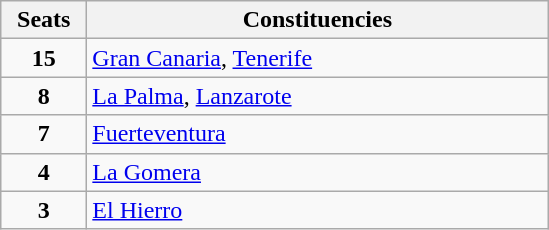<table class="wikitable" style="text-align:left;">
<tr>
<th width="50">Seats</th>
<th width="300">Constituencies</th>
</tr>
<tr>
<td align="center"><strong>15</strong></td>
<td><a href='#'>Gran Canaria</a>, <a href='#'>Tenerife</a></td>
</tr>
<tr>
<td align="center"><strong>8</strong></td>
<td><a href='#'>La Palma</a>, <a href='#'>Lanzarote</a></td>
</tr>
<tr>
<td align="center"><strong>7</strong></td>
<td><a href='#'>Fuerteventura</a></td>
</tr>
<tr>
<td align="center"><strong>4</strong></td>
<td><a href='#'>La Gomera</a></td>
</tr>
<tr>
<td align="center"><strong>3</strong></td>
<td><a href='#'>El Hierro</a></td>
</tr>
</table>
